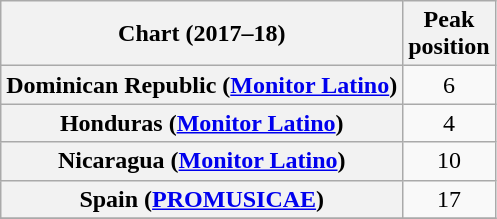<table class="wikitable sortable plainrowheaders" style="text-align:center">
<tr>
<th>Chart (2017–18)</th>
<th>Peak<br>position</th>
</tr>
<tr>
<th scope="row">Dominican Republic (<a href='#'>Monitor Latino</a>)</th>
<td>6</td>
</tr>
<tr>
<th scope="row">Honduras (<a href='#'>Monitor Latino</a>)</th>
<td>4</td>
</tr>
<tr>
<th scope="row">Nicaragua (<a href='#'>Monitor Latino</a>)</th>
<td>10</td>
</tr>
<tr>
<th scope="row">Spain (<a href='#'>PROMUSICAE</a>)</th>
<td>17</td>
</tr>
<tr>
</tr>
</table>
